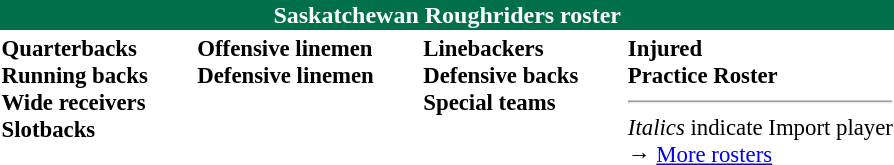<table class="toccolours" style="text-align: left;">
<tr>
<th colspan="7" style="background-color: #00704a;color:white;text-align:center;">Saskatchewan Roughriders roster</th>
</tr>
<tr>
<td style="font-size: 95%;" valign="top"><strong>Quarterbacks</strong><br><strong>Running backs</strong><br><strong>Wide receivers</strong><br><strong>Slotbacks</strong></td>
<td style="width: 25px;"></td>
<td style="font-size: 95%;" valign="top"><strong>Offensive linemen</strong><br><strong>Defensive linemen</strong></td>
<td style="width: 25px;"></td>
<td style="font-size: 95%;" valign="top"><strong>Linebackers </strong><br><strong>Defensive backs</strong><br><strong>Special teams</strong></td>
<td style="width: 25px;"></td>
<td style="font-size: 95%;" valign="top"><strong>Injured</strong><br><strong>Practice Roster</strong><br><hr>
<em>Italics</em> indicate Import player<br>→ <a href='#'>More rosters</a></td>
</tr>
<tr>
</tr>
</table>
